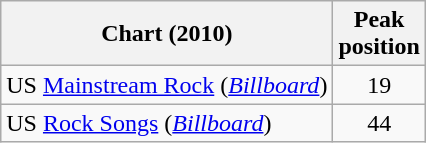<table class="wikitable">
<tr>
<th>Chart (2010)</th>
<th>Peak<br>position</th>
</tr>
<tr>
<td>US <a href='#'>Mainstream Rock</a> (<em><a href='#'>Billboard</a></em>)</td>
<td align="center">19</td>
</tr>
<tr>
<td>US <a href='#'>Rock Songs</a> (<em><a href='#'>Billboard</a></em>)</td>
<td align="center">44</td>
</tr>
</table>
